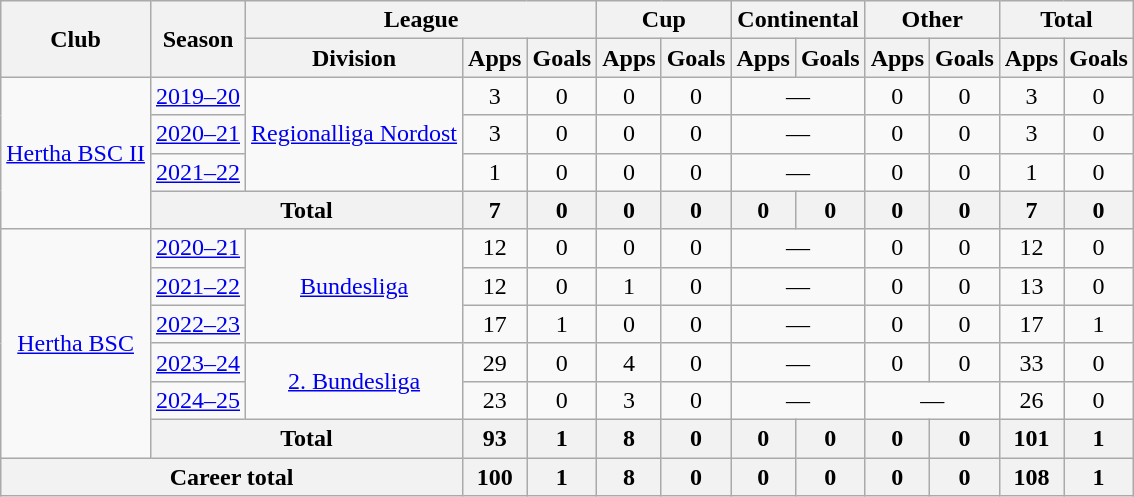<table class="wikitable" style="text-align:center">
<tr>
<th rowspan="2">Club</th>
<th rowspan="2">Season</th>
<th colspan="3">League</th>
<th colspan="2">Cup</th>
<th colspan="2">Continental</th>
<th colspan="2">Other</th>
<th colspan="2">Total</th>
</tr>
<tr>
<th>Division</th>
<th>Apps</th>
<th>Goals</th>
<th>Apps</th>
<th>Goals</th>
<th>Apps</th>
<th>Goals</th>
<th>Apps</th>
<th>Goals</th>
<th>Apps</th>
<th>Goals</th>
</tr>
<tr>
<td rowspan="4"><a href='#'>Hertha BSC II</a></td>
<td><a href='#'>2019–20</a></td>
<td rowspan="3"><a href='#'>Regionalliga Nordost</a></td>
<td>3</td>
<td>0</td>
<td>0</td>
<td>0</td>
<td colspan="2">—</td>
<td>0</td>
<td>0</td>
<td>3</td>
<td>0</td>
</tr>
<tr>
<td><a href='#'>2020–21</a></td>
<td>3</td>
<td>0</td>
<td>0</td>
<td>0</td>
<td colspan="2">—</td>
<td>0</td>
<td>0</td>
<td>3</td>
<td>0</td>
</tr>
<tr>
<td><a href='#'>2021–22</a></td>
<td>1</td>
<td>0</td>
<td>0</td>
<td>0</td>
<td colspan="2">—</td>
<td>0</td>
<td>0</td>
<td>1</td>
<td>0</td>
</tr>
<tr>
<th colspan="2">Total</th>
<th>7</th>
<th>0</th>
<th>0</th>
<th>0</th>
<th>0</th>
<th>0</th>
<th>0</th>
<th>0</th>
<th>7</th>
<th>0</th>
</tr>
<tr>
<td rowspan="6"><a href='#'>Hertha BSC</a></td>
<td><a href='#'>2020–21</a></td>
<td rowspan="3"><a href='#'>Bundesliga</a></td>
<td>12</td>
<td>0</td>
<td>0</td>
<td>0</td>
<td colspan="2">—</td>
<td>0</td>
<td>0</td>
<td>12</td>
<td>0</td>
</tr>
<tr>
<td><a href='#'>2021–22</a></td>
<td>12</td>
<td>0</td>
<td>1</td>
<td>0</td>
<td colspan="2">—</td>
<td>0</td>
<td>0</td>
<td>13</td>
<td>0</td>
</tr>
<tr>
<td><a href='#'>2022–23</a></td>
<td>17</td>
<td>1</td>
<td>0</td>
<td>0</td>
<td colspan="2">—</td>
<td>0</td>
<td>0</td>
<td>17</td>
<td>1</td>
</tr>
<tr>
<td><a href='#'>2023–24</a></td>
<td rowspan="2"><a href='#'>2. Bundesliga</a></td>
<td>29</td>
<td>0</td>
<td>4</td>
<td>0</td>
<td colspan="2">—</td>
<td>0</td>
<td>0</td>
<td>33</td>
<td>0</td>
</tr>
<tr>
<td><a href='#'>2024–25</a></td>
<td>23</td>
<td>0</td>
<td>3</td>
<td>0</td>
<td colspan="2">—</td>
<td colspan="2">—</td>
<td>26</td>
<td>0</td>
</tr>
<tr>
<th colspan="2">Total</th>
<th>93</th>
<th>1</th>
<th>8</th>
<th>0</th>
<th>0</th>
<th>0</th>
<th>0</th>
<th>0</th>
<th>101</th>
<th>1</th>
</tr>
<tr>
<th colspan="3">Career total</th>
<th>100</th>
<th>1</th>
<th>8</th>
<th>0</th>
<th>0</th>
<th>0</th>
<th>0</th>
<th>0</th>
<th>108</th>
<th>1</th>
</tr>
</table>
